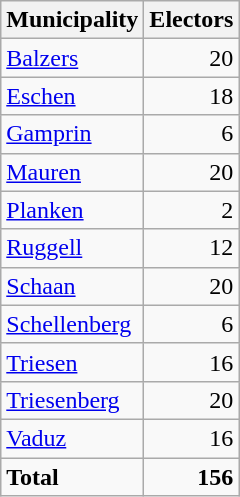<table class="wikitable">
<tr>
<th>Municipality</th>
<th>Electors</th>
</tr>
<tr>
<td><a href='#'>Balzers</a></td>
<td style="text-align: right;">20</td>
</tr>
<tr>
<td><a href='#'>Eschen</a></td>
<td style="text-align: right;">18</td>
</tr>
<tr>
<td><a href='#'>Gamprin</a></td>
<td style="text-align: right;">6</td>
</tr>
<tr>
<td><a href='#'>Mauren</a></td>
<td style="text-align: right;">20</td>
</tr>
<tr>
<td><a href='#'>Planken</a></td>
<td style="text-align: right;">2</td>
</tr>
<tr>
<td><a href='#'>Ruggell</a></td>
<td style="text-align: right;">12</td>
</tr>
<tr>
<td><a href='#'>Schaan</a></td>
<td style="text-align: right;">20</td>
</tr>
<tr>
<td><a href='#'>Schellenberg</a></td>
<td style="text-align: right;">6</td>
</tr>
<tr>
<td><a href='#'>Triesen</a></td>
<td style="text-align: right;">16</td>
</tr>
<tr>
<td><a href='#'>Triesenberg</a></td>
<td style="text-align: right;">20</td>
</tr>
<tr>
<td><a href='#'>Vaduz</a></td>
<td style="text-align: right;">16</td>
</tr>
<tr>
<td><strong>Total</strong></td>
<td align=right><strong>156</strong></td>
</tr>
</table>
